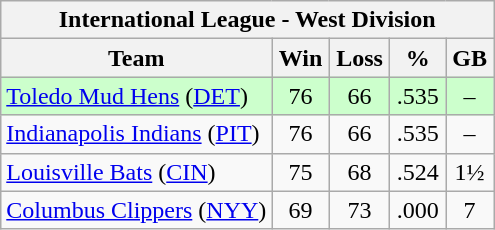<table class="wikitable">
<tr>
<th colspan="5">International League - West Division</th>
</tr>
<tr>
<th width="55%">Team</th>
<th>Win</th>
<th>Loss</th>
<th>%</th>
<th>GB</th>
</tr>
<tr align=center  bgcolor=ccffcc>
<td align=left><a href='#'>Toledo Mud Hens</a> (<a href='#'>DET</a>)</td>
<td>76</td>
<td>66</td>
<td>.535</td>
<td>–</td>
</tr>
<tr align=center>
<td align=left><a href='#'>Indianapolis Indians</a> (<a href='#'>PIT</a>)</td>
<td>76</td>
<td>66</td>
<td>.535</td>
<td>–</td>
</tr>
<tr align=center>
<td align=left><a href='#'>Louisville Bats</a> (<a href='#'>CIN</a>)</td>
<td>75</td>
<td>68</td>
<td>.524</td>
<td>1½</td>
</tr>
<tr align=center>
<td align=left><a href='#'>Columbus Clippers</a> (<a href='#'>NYY</a>)</td>
<td>69</td>
<td>73</td>
<td>.000</td>
<td>7</td>
</tr>
</table>
